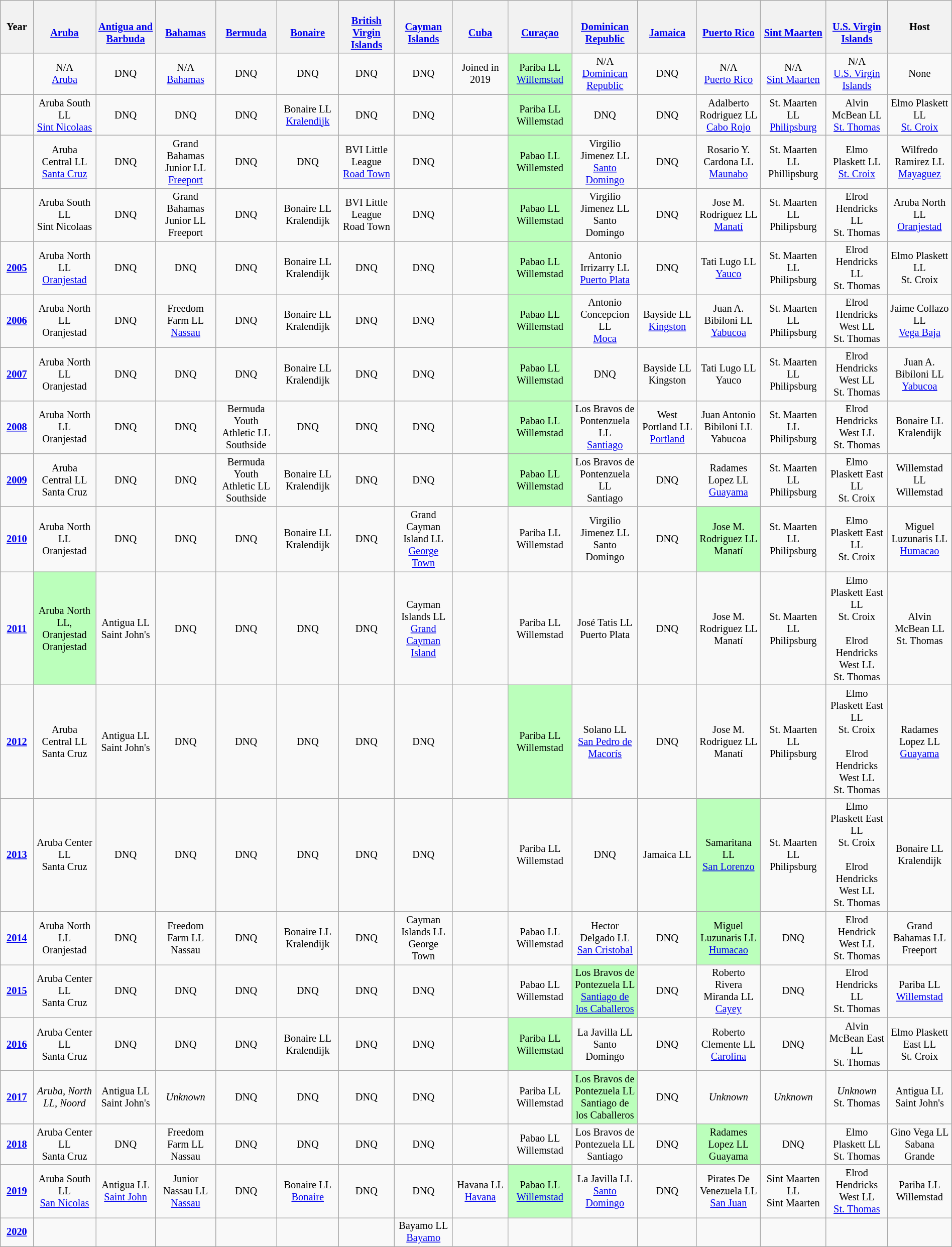<table class="wikitable" width="100%" style="font-size: 85%; text-align: center;">
<tr>
<th width="50">Year</th>
<th width="100" align="center"> <br> <a href='#'>Aruba</a></th>
<th width="100" align="center"> <br> <a href='#'>Antigua and Barbuda</a></th>
<th width="100" align="center"> <br> <a href='#'>Bahamas</a></th>
<th width="100" align="center"> <br> <a href='#'>Bermuda</a></th>
<th width="100" align="center"> <br> <a href='#'>Bonaire</a></th>
<th width="100" align="center"> <br> <a href='#'>British Virgin Islands</a></th>
<th width="100" align="center"> <br> <a href='#'>Cayman Islands</a></th>
<th width="100" align="center"> <br> <a href='#'>Cuba</a></th>
<th width="100" align="center"> <br> <a href='#'>Curaçao</a></th>
<th width="100" align="center"> <br> <a href='#'>Dominican Republic</a></th>
<th width="100" align="center"> <br> <a href='#'>Jamaica</a></th>
<th width="100" align="center"> <br> <a href='#'>Puerto Rico</a></th>
<th width="100" align="center"> <br> <a href='#'>Sint Maarten</a></th>
<th width="100" align="center"> <br> <a href='#'>U.S. Virgin Islands</a></th>
<th width="100" align="center">Host</th>
</tr>
<tr>
<td><strong></strong></td>
<td>N/A<br><a href='#'>Aruba</a></td>
<td>DNQ</td>
<td>N/A<br><a href='#'>Bahamas</a></td>
<td>DNQ</td>
<td>DNQ</td>
<td>DNQ</td>
<td>DNQ</td>
<td>Joined in 2019</td>
<td style="background:#bfb;">Pariba LL<br><a href='#'>Willemstad</a></td>
<td>N/A<br><a href='#'>Dominican Republic</a></td>
<td>DNQ</td>
<td>N/A<br><a href='#'>Puerto Rico</a></td>
<td>N/A<br><a href='#'>Sint Maarten</a></td>
<td>N/A<br><a href='#'>U.S. Virgin Islands</a></td>
<td>None</td>
</tr>
<tr>
<td><strong></strong></td>
<td>Aruba South LL<br><a href='#'>Sint Nicolaas</a></td>
<td>DNQ</td>
<td>DNQ</td>
<td>DNQ</td>
<td>Bonaire LL<br><a href='#'>Kralendijk</a></td>
<td>DNQ</td>
<td>DNQ</td>
<td></td>
<td style="background:#bfb;">Pariba LL<br>Willemstad</td>
<td>DNQ</td>
<td>DNQ</td>
<td>Adalberto Rodriguez LL<br><a href='#'>Cabo Rojo</a></td>
<td>St. Maarten LL<br><a href='#'>Philipsburg</a></td>
<td>Alvin McBean LL<br><a href='#'>St. Thomas</a></td>
<td>Elmo Plaskett LL<br> <a href='#'>St. Croix</a></td>
</tr>
<tr>
<td><strong></strong></td>
<td>Aruba Central LL<br><a href='#'>Santa Cruz</a></td>
<td>DNQ</td>
<td>Grand Bahamas Junior LL<br><a href='#'>Freeport</a></td>
<td>DNQ</td>
<td>DNQ</td>
<td>BVI Little League<br><a href='#'>Road Town</a></td>
<td>DNQ</td>
<td></td>
<td style="background:#bfb;">Pabao LL<br>Willemsted</td>
<td>Virgilio Jimenez LL<br><a href='#'>Santo Domingo</a></td>
<td>DNQ</td>
<td>Rosario Y. Cardona LL<br><a href='#'>Maunabo</a></td>
<td>St. Maarten LL<br>Phillipsburg</td>
<td>Elmo Plaskett LL<br><a href='#'>St. Croix</a></td>
<td>Wilfredo Ramirez LL<br> <a href='#'>Mayaguez</a></td>
</tr>
<tr>
<td><strong></strong></td>
<td>Aruba South LL<br>Sint Nicolaas</td>
<td>DNQ</td>
<td>Grand Bahamas Junior LL<br>Freeport</td>
<td>DNQ</td>
<td>Bonaire LL<br>Kralendijk</td>
<td>BVI Little League<br>Road Town</td>
<td>DNQ</td>
<td></td>
<td style="background:#bfb;">Pabao LL<br>Willemstad</td>
<td>Virgilio Jimenez LL<br>Santo Domingo</td>
<td>DNQ</td>
<td>Jose M. Rodriguez LL<br><a href='#'>Manatí</a></td>
<td>St. Maarten LL<br>Philipsburg</td>
<td>Elrod Hendricks LL<br>St. Thomas</td>
<td>Aruba North LL<br> <a href='#'>Oranjestad</a></td>
</tr>
<tr>
<td><strong><a href='#'>2005</a></strong></td>
<td>Aruba North LL<br><a href='#'>Oranjestad</a></td>
<td>DNQ</td>
<td>DNQ</td>
<td>DNQ</td>
<td>Bonaire LL<br>Kralendijk</td>
<td>DNQ</td>
<td>DNQ</td>
<td></td>
<td style="background:#bfb;">Pabao LL<br>Willemstad</td>
<td>Antonio Irrizarry LL<br><a href='#'>Puerto Plata</a></td>
<td>DNQ</td>
<td>Tati Lugo LL<br><a href='#'>Yauco</a></td>
<td>St. Maarten LL<br>Philipsburg</td>
<td>Elrod Hendricks LL<br>St. Thomas</td>
<td>Elmo Plaskett LL<br> St. Croix</td>
</tr>
<tr>
<td><strong><a href='#'>2006</a></strong></td>
<td>Aruba North LL<br>Oranjestad</td>
<td>DNQ</td>
<td>Freedom Farm LL<br><a href='#'>Nassau</a></td>
<td>DNQ</td>
<td>Bonaire LL<br>Kralendijk</td>
<td>DNQ</td>
<td>DNQ</td>
<td></td>
<td style="background:#bfb;">Pabao LL<br>Willemstad</td>
<td>Antonio Concepcion LL<br><a href='#'>Moca</a></td>
<td>Bayside LL<br><a href='#'>Kingston</a></td>
<td>Juan A. Bibiloni LL<br><a href='#'>Yabucoa</a></td>
<td>St. Maarten LL<br>Philipsburg</td>
<td>Elrod Hendricks West LL<br>St. Thomas</td>
<td>Jaime Collazo LL<br> <a href='#'>Vega Baja</a></td>
</tr>
<tr>
<td><strong><a href='#'>2007</a></strong></td>
<td>Aruba North LL<br>Oranjestad</td>
<td>DNQ</td>
<td>DNQ</td>
<td>DNQ</td>
<td>Bonaire LL<br>Kralendijk</td>
<td>DNQ</td>
<td>DNQ</td>
<td></td>
<td style="background:#bfb;">Pabao LL<br>Willemstad</td>
<td>DNQ</td>
<td>Bayside LL<br>Kingston</td>
<td>Tati Lugo LL<br>Yauco</td>
<td>St. Maarten LL<br>Philipsburg</td>
<td>Elrod Hendricks West LL<br>St. Thomas</td>
<td>Juan A. Bibiloni LL<br> <a href='#'>Yabucoa</a></td>
</tr>
<tr>
<td><strong><a href='#'>2008</a></strong></td>
<td>Aruba North LL<br>Oranjestad</td>
<td>DNQ</td>
<td>DNQ</td>
<td>Bermuda Youth Athletic LL<br>Southside</td>
<td>DNQ</td>
<td>DNQ</td>
<td>DNQ</td>
<td></td>
<td style="background:#bfb;">Pabao LL<br>Willemstad</td>
<td>Los Bravos de Pontenzuela LL<br><a href='#'>Santiago</a></td>
<td>West Portland LL<br><a href='#'>Portland</a></td>
<td>Juan Antonio Bibiloni LL<br>Yabucoa</td>
<td>St. Maarten LL<br>Philipsburg</td>
<td>Elrod Hendricks West LL<br>St. Thomas</td>
<td>Bonaire LL<br> Kralendijk</td>
</tr>
<tr>
<td><strong><a href='#'>2009</a></strong></td>
<td>Aruba Central LL<br>Santa Cruz</td>
<td>DNQ</td>
<td>DNQ</td>
<td>Bermuda Youth Athletic LL<br>Southside</td>
<td>Bonaire LL<br>Kralendijk</td>
<td>DNQ</td>
<td>DNQ</td>
<td></td>
<td style="background:#bfb;">Pabao LL<br>Willemstad</td>
<td>Los Bravos de Pontenzuela LL<br>Santiago</td>
<td>DNQ</td>
<td>Radames Lopez LL<br><a href='#'>Guayama</a></td>
<td>St. Maarten LL<br>Philipsburg</td>
<td>Elmo Plaskett East LL<br>St. Croix</td>
<td>Willemstad LL<br> Willemstad</td>
</tr>
<tr>
<td><strong><a href='#'>2010</a></strong></td>
<td>Aruba North LL<br>Oranjestad</td>
<td>DNQ</td>
<td>DNQ</td>
<td>DNQ</td>
<td>Bonaire LL<br>Kralendijk</td>
<td>DNQ</td>
<td>Grand Cayman Island LL<br><a href='#'>George Town</a></td>
<td></td>
<td>Pariba LL<br>Willemstad</td>
<td>Virgilio Jimenez LL<br>Santo Domingo</td>
<td>DNQ</td>
<td style="background:#bfb;">Jose M. Rodriguez LL<br>Manatí</td>
<td>St. Maarten LL<br>Philipsburg</td>
<td>Elmo Plaskett East LL<br>St. Croix</td>
<td>Miguel Luzunaris LL<br> <a href='#'>Humacao</a></td>
</tr>
<tr>
<td><strong><a href='#'>2011</a></strong></td>
<td style="background:#bfb;">Aruba North LL, Oranjestad <br>Oranjestad</td>
<td>Antigua LL<br>Saint John's</td>
<td>DNQ</td>
<td>DNQ</td>
<td>DNQ</td>
<td>DNQ</td>
<td>Cayman Islands LL<br><a href='#'>Grand Cayman Island</a></td>
<td></td>
<td>Pariba LL<br>Willemstad</td>
<td>José Tatis LL<br>Puerto Plata</td>
<td>DNQ</td>
<td>Jose M. Rodriguez LL<br>Manatí</td>
<td>St. Maarten LL<br>Philipsburg</td>
<td>Elmo Plaskett East LL<br>St. Croix<br><br>Elrod Hendricks West LL<br>St. Thomas</td>
<td>Alvin McBean LL<br> St. Thomas</td>
</tr>
<tr>
<td><strong><a href='#'>2012</a></strong></td>
<td>Aruba Central LL<br>Santa Cruz</td>
<td>Antigua LL<br>Saint John's</td>
<td>DNQ</td>
<td>DNQ</td>
<td>DNQ</td>
<td>DNQ</td>
<td>DNQ</td>
<td></td>
<td style="background:#bfb;">Pariba LL<br>Willemstad</td>
<td>Solano LL<br><a href='#'>San Pedro de Macorís</a></td>
<td>DNQ</td>
<td>Jose M. Rodriguez LL<br>Manatí</td>
<td>St. Maarten LL<br>Philipsburg</td>
<td>Elmo Plaskett East LL<br>St. Croix<br><br>Elrod Hendricks West LL<br>St. Thomas</td>
<td>Radames Lopez LL<br> <a href='#'>Guayama</a></td>
</tr>
<tr>
<td><strong><a href='#'>2013</a></strong></td>
<td>Aruba Center LL<br>Santa Cruz</td>
<td>DNQ</td>
<td>DNQ</td>
<td>DNQ</td>
<td>DNQ</td>
<td>DNQ</td>
<td>DNQ</td>
<td></td>
<td>Pariba LL<br>Willemstad</td>
<td>DNQ</td>
<td>Jamaica LL</td>
<td style="background:#bfb;">Samaritana LL<br><a href='#'>San Lorenzo</a></td>
<td>St. Maarten LL<br>Philipsburg</td>
<td>Elmo Plaskett East LL<br>St. Croix<br><br>Elrod Hendricks West LL<br>St. Thomas</td>
<td>Bonaire LL<br> Kralendijk</td>
</tr>
<tr>
<td><strong><a href='#'>2014</a></strong></td>
<td>Aruba North LL<br>Oranjestad</td>
<td>DNQ</td>
<td>Freedom Farm LL<br>Nassau</td>
<td>DNQ</td>
<td>Bonaire LL<br>Kralendijk</td>
<td>DNQ</td>
<td>Cayman Islands LL<br>George Town</td>
<td></td>
<td>Pabao LL<br>Willemstad</td>
<td>Hector Delgado LL<br><a href='#'>San Cristobal</a></td>
<td>DNQ</td>
<td style="background:#bfb;">Miguel Luzunaris LL<br><a href='#'>Humacao</a></td>
<td>DNQ</td>
<td>Elrod Hendrick West LL<br>St. Thomas</td>
<td>Grand Bahamas LL<br> Freeport</td>
</tr>
<tr>
<td><strong><a href='#'>2015</a></strong></td>
<td>Aruba Center LL<br>Santa Cruz</td>
<td>DNQ</td>
<td>DNQ</td>
<td>DNQ</td>
<td>DNQ</td>
<td>DNQ</td>
<td>DNQ</td>
<td></td>
<td>Pabao LL<br>Willemstad</td>
<td style="background:#bfb;">Los Bravos de Pontezuela LL<br><a href='#'>Santiago de los Caballeros</a></td>
<td>DNQ</td>
<td>Roberto Rivera Miranda LL<br><a href='#'>Cayey</a></td>
<td>DNQ</td>
<td>Elrod Hendricks LL<br>St. Thomas</td>
<td>Pariba LL<br> <a href='#'>Willemstad</a></td>
</tr>
<tr>
<td><strong><a href='#'>2016</a></strong></td>
<td>Aruba Center LL<br>Santa Cruz</td>
<td>DNQ</td>
<td>DNQ</td>
<td>DNQ</td>
<td>Bonaire LL<br>Kralendijk</td>
<td>DNQ</td>
<td>DNQ</td>
<td></td>
<td style="background:#bfb;">Pariba LL<br>Willemstad</td>
<td>La Javilla LL<br>Santo Domingo</td>
<td>DNQ</td>
<td>Roberto Clemente LL<br><a href='#'>Carolina</a></td>
<td>DNQ</td>
<td>Alvin McBean East LL<br>St. Thomas</td>
<td>Elmo Plaskett East LL<br> St. Croix</td>
</tr>
<tr>
<td><strong><a href='#'>2017</a></strong></td>
<td><em>Aruba, North LL, Noord</em></td>
<td>Antigua LL<br>Saint John's</td>
<td><em>Unknown</em></td>
<td>DNQ</td>
<td>DNQ</td>
<td>DNQ</td>
<td>DNQ</td>
<td></td>
<td>Pariba LL<br>Willemstad</td>
<td style="background:#bfb;">Los Bravos de Pontezuela LL<br>Santiago de los Caballeros</td>
<td>DNQ</td>
<td><em>Unknown</em></td>
<td><em>Unknown</em></td>
<td><em>Unknown</em><br>St. Thomas</td>
<td>Antigua LL<br> Saint John's</td>
</tr>
<tr>
<td><strong><a href='#'>2018</a></strong></td>
<td>Aruba Center LL<br>Santa Cruz</td>
<td>DNQ</td>
<td>Freedom Farm LL<br>Nassau</td>
<td>DNQ</td>
<td>DNQ</td>
<td>DNQ</td>
<td>DNQ</td>
<td></td>
<td>Pabao LL<br>Willemstad</td>
<td>Los Bravos de Pontezuela LL<br>Santiago</td>
<td>DNQ</td>
<td style="background:#bfb;">Radames Lopez LL<br>Guayama</td>
<td>DNQ</td>
<td>Elmo Plaskett LL<br>St. Thomas</td>
<td>Gino Vega LL<br>Sabana Grande</td>
</tr>
<tr>
<td><strong><a href='#'>2019</a></strong></td>
<td>Aruba South LL<br><a href='#'>San Nicolas</a></td>
<td>Antigua LL <br><a href='#'>Saint John</a></td>
<td>Junior Nassau LL<br><a href='#'>Nassau</a></td>
<td>DNQ</td>
<td>Bonaire LL<br><a href='#'>Bonaire</a></td>
<td>DNQ</td>
<td>DNQ</td>
<td>Havana LL<br><a href='#'>Havana</a></td>
<td style="background:#bfb;">Pabao LL<br><a href='#'>Willemstad</a></td>
<td>La Javilla LL<br><a href='#'>Santo Domingo</a></td>
<td>DNQ</td>
<td>Pirates De Venezuela LL<br><a href='#'>San Juan</a></td>
<td>Sint Maarten LL<br>Sint Maarten</td>
<td>Elrod Hendricks West LL<br><a href='#'>St. Thomas</a></td>
<td>Pariba LL<br>Willemstad</td>
</tr>
<tr>
<td><strong><a href='#'>2020</a></strong></td>
<td></td>
<td></td>
<td></td>
<td></td>
<td></td>
<td></td>
<td>Bayamo LL<br><a href='#'>Bayamo</a></td>
<td></td>
<td></td>
<td></td>
<td></td>
<td></td>
<td></td>
<td></td>
</tr>
</table>
